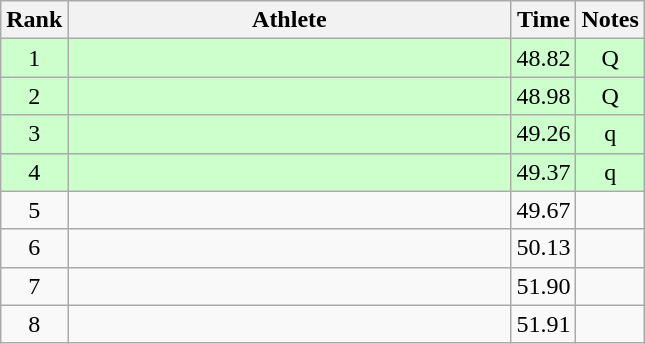<table class="wikitable" style="text-align:center">
<tr>
<th>Rank</th>
<th Style="width:18em">Athlete</th>
<th>Time</th>
<th>Notes</th>
</tr>
<tr style="background:#cfc">
<td>1</td>
<td style="text-align:left"></td>
<td>48.82</td>
<td>Q</td>
</tr>
<tr style="background:#cfc">
<td>2</td>
<td style="text-align:left"></td>
<td>48.98</td>
<td>Q</td>
</tr>
<tr style="background:#cfc">
<td>3</td>
<td style="text-align:left"></td>
<td>49.26</td>
<td>q</td>
</tr>
<tr style="background:#cfc">
<td>4</td>
<td style="text-align:left"></td>
<td>49.37</td>
<td>q</td>
</tr>
<tr>
<td>5</td>
<td style="text-align:left"></td>
<td>49.67</td>
<td></td>
</tr>
<tr>
<td>6</td>
<td style="text-align:left"></td>
<td>50.13</td>
<td></td>
</tr>
<tr>
<td>7</td>
<td style="text-align:left"></td>
<td>51.90</td>
<td></td>
</tr>
<tr>
<td>8</td>
<td style="text-align:left"></td>
<td>51.91</td>
<td></td>
</tr>
</table>
